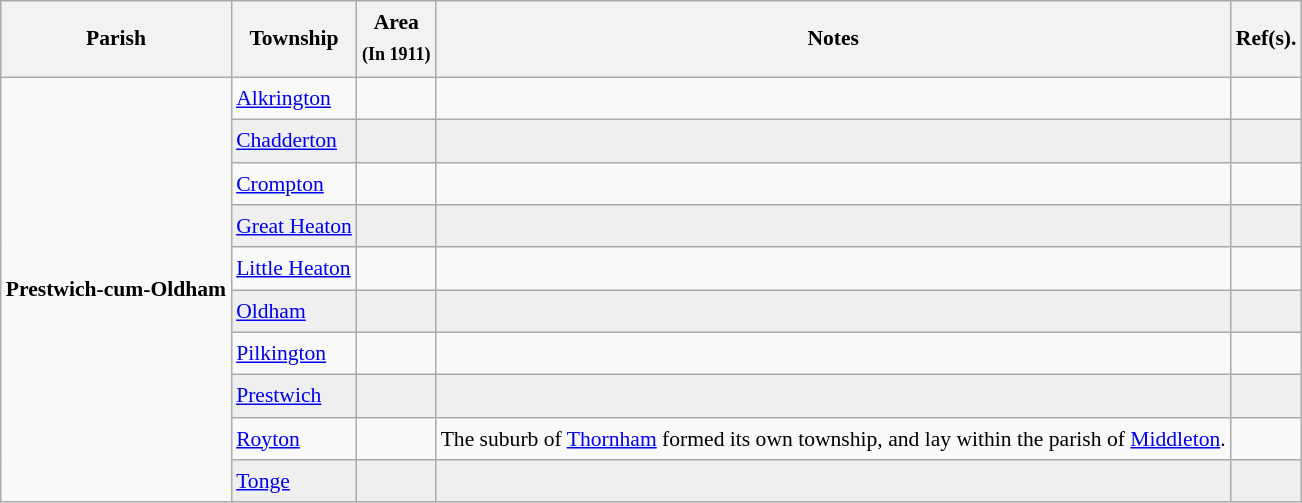<table class="wikitable" style="font-size:90%;border:0px;text-align:left;line-height:150%;">
<tr>
<th>Parish</th>
<th>Township</th>
<th>Area<br><small>(In 1911)</small></th>
<th>Notes</th>
<th>Ref(s).</th>
</tr>
<tr>
<td rowspan=11><strong>Prestwich-cum-Oldham</strong></td>
<td><a href='#'>Alkrington</a></td>
<td></td>
<td></td>
<td></td>
</tr>
<tr bgcolor="#EFEFEF">
<td><a href='#'>Chadderton</a></td>
<td></td>
<td></td>
<td></td>
</tr>
<tr>
<td><a href='#'>Crompton</a></td>
<td></td>
<td></td>
<td></td>
</tr>
<tr bgcolor="#EFEFEF">
<td><a href='#'>Great Heaton</a></td>
<td></td>
<td></td>
<td></td>
</tr>
<tr>
<td><a href='#'>Little Heaton</a></td>
<td></td>
<td></td>
<td></td>
</tr>
<tr bgcolor="#EFEFEF">
<td><a href='#'>Oldham</a></td>
<td></td>
<td></td>
<td></td>
</tr>
<tr>
<td><a href='#'>Pilkington</a></td>
<td></td>
<td></td>
<td></td>
</tr>
<tr bgcolor="#EFEFEF">
<td><a href='#'>Prestwich</a></td>
<td></td>
<td></td>
<td></td>
</tr>
<tr>
<td><a href='#'>Royton</a></td>
<td></td>
<td>The suburb of <a href='#'>Thornham</a> formed its own township, and lay within the parish of <a href='#'>Middleton</a>.</td>
<td></td>
</tr>
<tr bgcolor="#EFEFEF">
<td><a href='#'>Tonge</a></td>
<td></td>
<td></td>
<td></td>
</tr>
</table>
